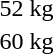<table>
<tr>
<td rowspan=2>52 kg<br></td>
<td rowspan=2></td>
<td rowspan=2></td>
<td></td>
</tr>
<tr>
<td></td>
</tr>
<tr>
<td rowspan=2>60 kg<br></td>
<td rowspan=2></td>
<td rowspan=2></td>
<td></td>
</tr>
<tr>
<td></td>
</tr>
</table>
